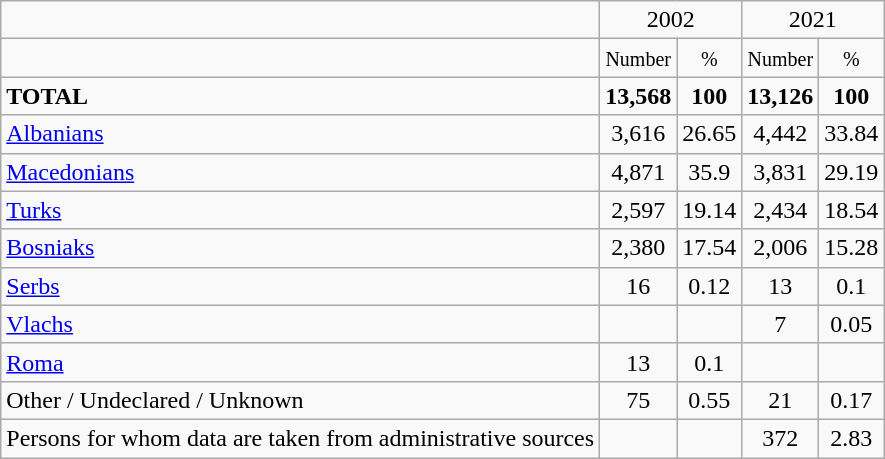<table class="wikitable">
<tr>
<td></td>
<td colspan="2" align="center">2002</td>
<td colspan="2" align="center">2021</td>
</tr>
<tr>
<td></td>
<td align="center"><small>Number</small></td>
<td align="center"><small>%</small></td>
<td align="center"><small>Number</small></td>
<td align="center"><small>%</small></td>
</tr>
<tr>
<td><strong>TOTAL</strong></td>
<td align="center"><strong>13,568</strong></td>
<td align="center"><strong>100</strong></td>
<td align="center"><strong>13,126</strong></td>
<td align="center"><strong>100</strong></td>
</tr>
<tr>
<td><a href='#'>Albanians</a></td>
<td align="center">3,616</td>
<td align="center">26.65</td>
<td align="center">4,442</td>
<td align="center">33.84</td>
</tr>
<tr>
<td><a href='#'>Macedonians</a></td>
<td align="center">4,871</td>
<td align="center">35.9</td>
<td align="center">3,831</td>
<td align="center">29.19</td>
</tr>
<tr>
<td><a href='#'>Turks</a></td>
<td align="center">2,597</td>
<td align="center">19.14</td>
<td align="center">2,434</td>
<td align="center">18.54</td>
</tr>
<tr>
<td><a href='#'>Bosniaks</a></td>
<td align="center">2,380</td>
<td align="center">17.54</td>
<td align="center">2,006</td>
<td align="center">15.28</td>
</tr>
<tr>
<td><a href='#'>Serbs</a></td>
<td align="center">16</td>
<td align="center">0.12</td>
<td align="center">13</td>
<td align="center">0.1</td>
</tr>
<tr>
<td><a href='#'>Vlachs</a></td>
<td align="center"></td>
<td align="center"></td>
<td align="center">7</td>
<td align="center">0.05</td>
</tr>
<tr>
<td><a href='#'>Roma</a></td>
<td align="center">13</td>
<td align="center">0.1</td>
<td align="center"></td>
<td align="center"></td>
</tr>
<tr>
<td>Other / Undeclared / Unknown</td>
<td align="center">75</td>
<td align="center">0.55</td>
<td align="center">21</td>
<td align="center">0.17</td>
</tr>
<tr>
<td>Persons for whom data are taken from administrative sources</td>
<td align="center"></td>
<td align="center"></td>
<td align="center">372</td>
<td align="center">2.83</td>
</tr>
</table>
